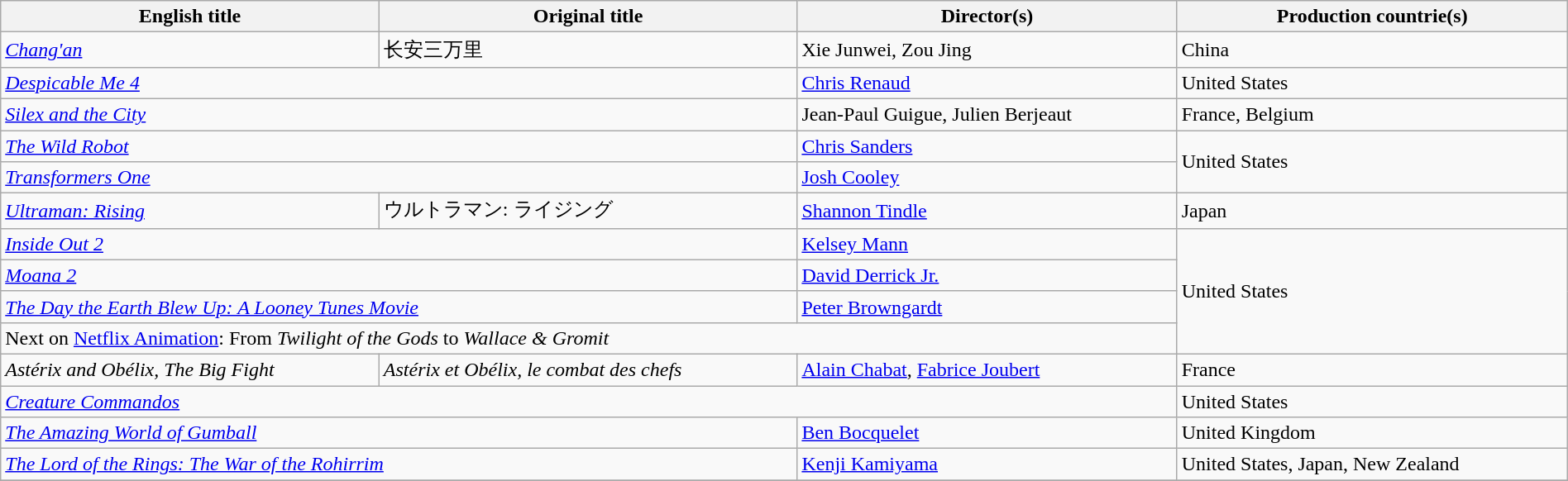<table class="sortable wikitable" style="width:100%; margin-bottom:4px" cellpadding="5">
<tr>
<th scope="col">English title</th>
<th scope="col">Original title</th>
<th scope="col">Director(s)</th>
<th scope="col">Production countrie(s)</th>
</tr>
<tr>
<td><em><a href='#'>Chang'an</a></em></td>
<td>长安三万里</td>
<td>Xie Junwei, Zou Jing</td>
<td>China</td>
</tr>
<tr>
<td colspan="2"><em><a href='#'>Despicable Me 4</a></em></td>
<td><a href='#'>Chris Renaud</a></td>
<td>United States</td>
</tr>
<tr>
<td colspan="2"><em><a href='#'>Silex and the City</a></em></td>
<td>Jean-Paul Guigue, Julien Berjeaut</td>
<td>France, Belgium</td>
</tr>
<tr>
<td colspan="2"><em><a href='#'>The Wild Robot</a></em></td>
<td><a href='#'>Chris Sanders</a></td>
<td rowspan="2">United States</td>
</tr>
<tr>
<td colspan="2"><em><a href='#'>Transformers One</a></em></td>
<td><a href='#'>Josh Cooley</a></td>
</tr>
<tr>
<td><em><a href='#'>Ultraman: Rising</a></em></td>
<td>ウルトラマン: ライジング</td>
<td><a href='#'>Shannon Tindle</a></td>
<td>Japan</td>
</tr>
<tr>
<td colspan="2"><em><a href='#'>Inside Out 2</a></em></td>
<td><a href='#'>Kelsey Mann</a></td>
<td rowspan="4">United States</td>
</tr>
<tr>
<td colspan="2"><em><a href='#'>Moana 2</a></em></td>
<td><a href='#'>David Derrick Jr.</a></td>
</tr>
<tr>
<td colspan="2"><em><a href='#'>The Day the Earth Blew Up: A Looney Tunes Movie</a></em></td>
<td><a href='#'>Peter Browngardt</a></td>
</tr>
<tr>
<td colspan="3">Next on <a href='#'>Netflix Animation</a>: From <em>Twilight of the Gods</em> to <em>Wallace & Gromit</em></td>
</tr>
<tr>
<td><em>Astérix and Obélix, The Big Fight</em></td>
<td><em>Astérix et Obélix, le combat des chefs</em></td>
<td><a href='#'>Alain Chabat</a>, <a href='#'>Fabrice Joubert</a></td>
<td>France</td>
</tr>
<tr>
<td colspan="3"><em><a href='#'>Creature Commandos</a></em></td>
<td>United States</td>
</tr>
<tr>
<td colspan="2"><em><a href='#'>The Amazing World of Gumball</a></em></td>
<td><a href='#'>Ben Bocquelet</a></td>
<td>United Kingdom</td>
</tr>
<tr>
<td colspan="2"><em><a href='#'>The Lord of the Rings: The War of the Rohirrim</a></em></td>
<td><a href='#'>Kenji Kamiyama</a></td>
<td>United States, Japan, New Zealand</td>
</tr>
<tr>
</tr>
</table>
